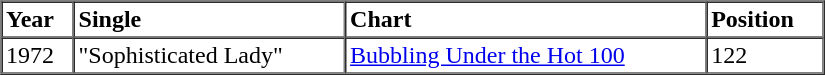<table border=1 cellspacing=0 cellpadding=2 width="550px">
<tr>
<th align="left">Year</th>
<th align="left">Single</th>
<th align="left">Chart</th>
<th align="left">Position</th>
</tr>
<tr>
<td align="left">1972</td>
<td align="left">"Sophisticated Lady"</td>
<td align="left"><a href='#'>Bubbling Under the Hot 100</a></td>
<td align="left">122</td>
</tr>
<tr>
</tr>
</table>
